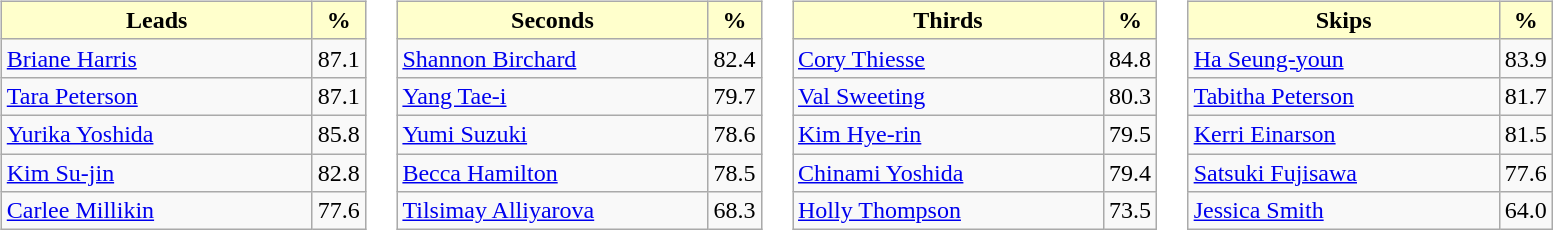<table>
<tr>
<td valign=top><br><table class="wikitable">
<tr>
<th style="background:#ffc; width:200px;">Leads</th>
<th style="background:#ffc;">%</th>
</tr>
<tr>
<td> <a href='#'>Briane Harris</a></td>
<td>87.1</td>
</tr>
<tr>
<td> <a href='#'>Tara Peterson</a></td>
<td>87.1</td>
</tr>
<tr>
<td> <a href='#'>Yurika Yoshida</a></td>
<td>85.8</td>
</tr>
<tr>
<td> <a href='#'>Kim Su-jin</a></td>
<td>82.8</td>
</tr>
<tr>
<td> <a href='#'>Carlee Millikin</a></td>
<td>77.6</td>
</tr>
</table>
</td>
<td valign=top><br><table class="wikitable">
<tr>
<th style="background:#ffc; width:200px;">Seconds</th>
<th style="background:#ffc;">%</th>
</tr>
<tr>
<td> <a href='#'>Shannon Birchard</a></td>
<td>82.4</td>
</tr>
<tr>
<td> <a href='#'>Yang Tae-i</a></td>
<td>79.7</td>
</tr>
<tr>
<td> <a href='#'>Yumi Suzuki</a></td>
<td>78.6</td>
</tr>
<tr>
<td> <a href='#'>Becca Hamilton</a></td>
<td>78.5</td>
</tr>
<tr>
<td> <a href='#'>Tilsimay Alliyarova</a></td>
<td>68.3</td>
</tr>
</table>
</td>
<td valign=top><br><table class="wikitable">
<tr>
<th style="background:#ffc; width:200px;">Thirds</th>
<th style="background:#ffc;">%</th>
</tr>
<tr>
<td> <a href='#'>Cory Thiesse</a></td>
<td>84.8</td>
</tr>
<tr>
<td> <a href='#'>Val Sweeting</a></td>
<td>80.3</td>
</tr>
<tr>
<td> <a href='#'>Kim Hye-rin</a></td>
<td>79.5</td>
</tr>
<tr>
<td> <a href='#'>Chinami Yoshida</a></td>
<td>79.4</td>
</tr>
<tr>
<td> <a href='#'>Holly Thompson</a></td>
<td>73.5</td>
</tr>
</table>
</td>
<td valign=top><br><table class="wikitable">
<tr>
<th style="background:#ffc; width:200px;">Skips</th>
<th style="background:#ffc;">%</th>
</tr>
<tr>
<td> <a href='#'>Ha Seung-youn</a></td>
<td>83.9</td>
</tr>
<tr>
<td> <a href='#'>Tabitha Peterson</a></td>
<td>81.7</td>
</tr>
<tr>
<td> <a href='#'>Kerri Einarson</a></td>
<td>81.5</td>
</tr>
<tr>
<td> <a href='#'>Satsuki Fujisawa</a></td>
<td>77.6</td>
</tr>
<tr>
<td> <a href='#'>Jessica Smith</a></td>
<td>64.0</td>
</tr>
</table>
</td>
</tr>
</table>
